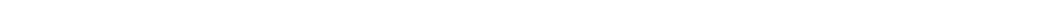<table style="width:1000px; text-align:center;">
<tr style="color:white;">
<td style="background:">40.5%</td>
<td style="background:">16.2%</td>
<td style="background:"><strong>43.4%</strong></td>
</tr>
<tr>
<td></td>
<td></td>
<td></td>
</tr>
</table>
